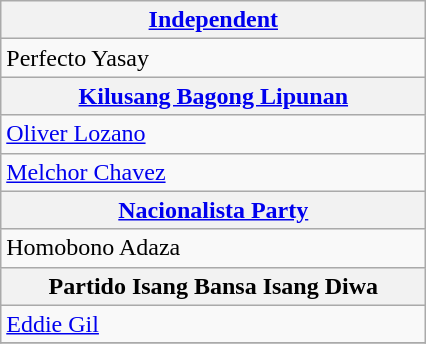<table class="wikitable" width=22.5%>
<tr>
<th><a href='#'>Independent</a></th>
</tr>
<tr>
<td>Perfecto Yasay</td>
</tr>
<tr>
<th><a href='#'>Kilusang Bagong Lipunan</a></th>
</tr>
<tr>
<td><a href='#'>Oliver Lozano</a></td>
</tr>
<tr>
<td><a href='#'>Melchor Chavez</a></td>
</tr>
<tr>
<th><a href='#'>Nacionalista Party</a></th>
</tr>
<tr>
<td>Homobono Adaza</td>
</tr>
<tr>
<th>Partido Isang Bansa Isang Diwa</th>
</tr>
<tr>
<td><a href='#'>Eddie Gil</a></td>
</tr>
<tr>
</tr>
</table>
